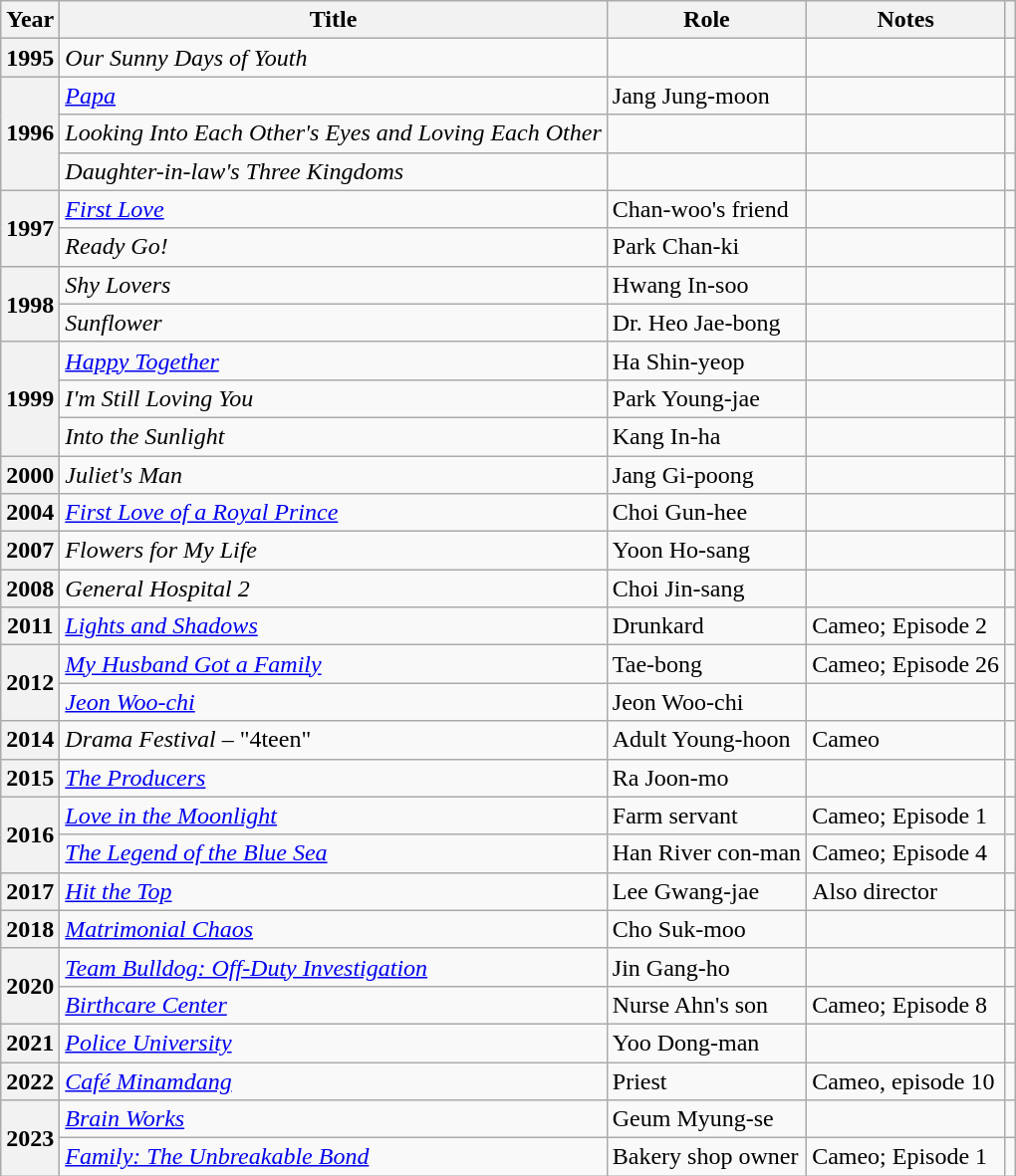<table class="wikitable plainrowheaders sortable">
<tr>
<th scope="col">Year</th>
<th scope="col">Title</th>
<th scope="col">Role</th>
<th scope="col" class="unsortable">Notes</th>
<th scope="col" class="unsortable"></th>
</tr>
<tr>
<th scope="row">1995</th>
<td><em>Our Sunny Days of Youth</em></td>
<td></td>
<td></td>
<td></td>
</tr>
<tr>
<th scope="row" rowspan=3>1996</th>
<td><em><a href='#'>Papa</a></em></td>
<td>Jang Jung-moon</td>
<td></td>
<td></td>
</tr>
<tr>
<td><em>Looking Into Each Other's Eyes and Loving Each Other</em></td>
<td></td>
<td></td>
<td></td>
</tr>
<tr>
<td><em>Daughter-in-law's Three Kingdoms</em></td>
<td></td>
<td></td>
<td></td>
</tr>
<tr>
<th scope="row" rowspan=2>1997</th>
<td><em><a href='#'>First Love</a></em></td>
<td>Chan-woo's friend</td>
<td></td>
<td></td>
</tr>
<tr>
<td><em>Ready Go!</em></td>
<td>Park Chan-ki</td>
<td></td>
<td></td>
</tr>
<tr>
<th scope="row" rowspan=2>1998</th>
<td><em>Shy Lovers</em></td>
<td>Hwang In-soo</td>
<td></td>
<td></td>
</tr>
<tr>
<td><em>Sunflower</em></td>
<td>Dr. Heo Jae-bong</td>
<td></td>
<td></td>
</tr>
<tr>
<th scope="row" rowspan=3>1999</th>
<td><em><a href='#'>Happy Together</a></em></td>
<td>Ha Shin-yeop</td>
<td></td>
<td></td>
</tr>
<tr>
<td><em>I'm Still Loving You</em></td>
<td>Park Young-jae</td>
<td></td>
<td style="text-align:center"></td>
</tr>
<tr>
<td><em>Into the Sunlight</em></td>
<td>Kang In-ha</td>
<td></td>
<td></td>
</tr>
<tr>
<th scope="row">2000</th>
<td><em>Juliet's Man</em></td>
<td>Jang Gi-poong</td>
<td></td>
<td style="text-align:center"></td>
</tr>
<tr>
<th scope="row">2004</th>
<td><em><a href='#'>First Love of a Royal Prince</a></em></td>
<td>Choi Gun-hee</td>
<td></td>
<td></td>
</tr>
<tr>
<th scope="row">2007</th>
<td><em>Flowers for My Life</em></td>
<td>Yoon Ho-sang</td>
<td></td>
<td style="text-align:center"></td>
</tr>
<tr>
<th scope="row">2008</th>
<td><em>General Hospital 2</em></td>
<td>Choi Jin-sang</td>
<td></td>
<td style="text-align:center"></td>
</tr>
<tr>
<th scope="row">2011</th>
<td><em><a href='#'>Lights and Shadows</a></em></td>
<td>Drunkard</td>
<td>Cameo; Episode 2</td>
<td style="text-align:center"></td>
</tr>
<tr>
<th scope="row" rowspan=2>2012</th>
<td><em><a href='#'>My Husband Got a Family</a></em></td>
<td>Tae-bong</td>
<td>Cameo; Episode 26</td>
<td style="text-align:center"></td>
</tr>
<tr>
<td><em><a href='#'>Jeon Woo-chi</a></em></td>
<td>Jeon Woo-chi</td>
<td></td>
<td></td>
</tr>
<tr>
<th scope="row">2014</th>
<td><em>Drama Festival</em> – "4teen"</td>
<td>Adult Young-hoon</td>
<td>Cameo</td>
<td style="text-align:center"></td>
</tr>
<tr>
<th scope="row">2015</th>
<td><em><a href='#'>The Producers</a></em></td>
<td>Ra Joon-mo</td>
<td></td>
<td></td>
</tr>
<tr>
<th scope="row" rowspan="2">2016</th>
<td><em><a href='#'>Love in the Moonlight</a></em></td>
<td>Farm servant</td>
<td>Cameo; Episode 1</td>
<td style="text-align:center"></td>
</tr>
<tr>
<td><em><a href='#'>The Legend of the Blue Sea</a></em></td>
<td>Han River con-man</td>
<td>Cameo; Episode 4</td>
<td></td>
</tr>
<tr>
<th scope="row">2017</th>
<td><em><a href='#'>Hit the Top</a></em></td>
<td>Lee Gwang-jae</td>
<td>Also director</td>
<td></td>
</tr>
<tr>
<th scope="row">2018</th>
<td><em><a href='#'>Matrimonial Chaos</a></em></td>
<td>Cho Suk-moo</td>
<td></td>
<td></td>
</tr>
<tr>
<th scope="row" rowspan="2">2020</th>
<td><em><a href='#'>Team Bulldog: Off-Duty Investigation</a></em></td>
<td>Jin Gang-ho</td>
<td></td>
<td></td>
</tr>
<tr>
<td><em><a href='#'>Birthcare Center</a></em></td>
<td>Nurse Ahn's son</td>
<td>Cameo; Episode 8</td>
<td></td>
</tr>
<tr>
<th scope="row">2021</th>
<td><em><a href='#'>Police University</a></em></td>
<td>Yoo Dong-man</td>
<td></td>
<td style="text-align:center"></td>
</tr>
<tr>
<th scope="row">2022</th>
<td><em><a href='#'>Café Minamdang</a></em></td>
<td>Priest</td>
<td>Cameo, episode 10</td>
<td style="text-align:center"></td>
</tr>
<tr>
<th scope="row" rowspan="2">2023</th>
<td><em><a href='#'>Brain Works</a></em></td>
<td>Geum Myung-se</td>
<td></td>
<td style="text-align:center"></td>
</tr>
<tr>
<td><em><a href='#'>Family: The Unbreakable Bond</a></em></td>
<td>Bakery shop owner</td>
<td>Cameo; Episode 1</td>
<td style="text-align:center"></td>
</tr>
</table>
